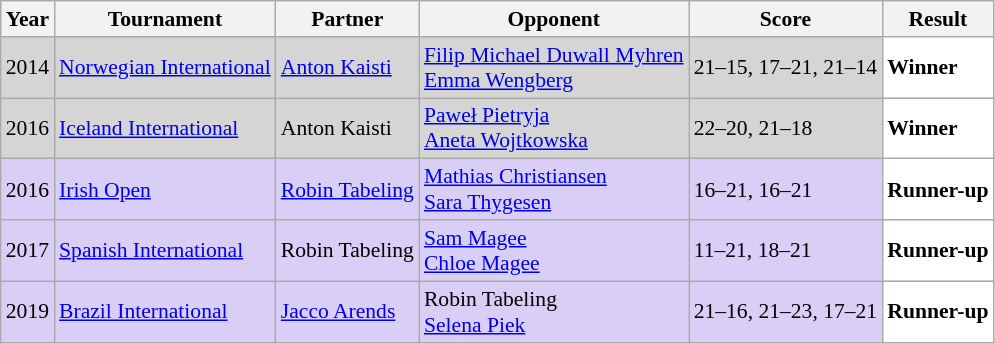<table class="sortable wikitable" style="font-size: 90%;">
<tr>
<th>Year</th>
<th>Tournament</th>
<th>Partner</th>
<th>Opponent</th>
<th>Score</th>
<th>Result</th>
</tr>
<tr style="background:#D5D5D5">
<td align="center">2014</td>
<td align="left"><a href='#'>Norwegian International</a></td>
<td align="left"> <a href='#'>Anton Kaisti</a></td>
<td align="left"> <a href='#'>Filip Michael Duwall Myhren</a><br> <a href='#'>Emma Wengberg</a></td>
<td align="left">21–15, 17–21, 21–14</td>
<td style="text-align:left; background:white"> <strong>Winner</strong></td>
</tr>
<tr style="background:#D5D5D5">
<td align="center">2016</td>
<td align="left"><a href='#'>Iceland International</a></td>
<td align="left"> Anton Kaisti</td>
<td align="left"> <a href='#'>Paweł Pietryja</a><br> <a href='#'>Aneta Wojtkowska</a></td>
<td align="left">22–20, 21–18</td>
<td style="text-align:left; background:white"> <strong>Winner</strong></td>
</tr>
<tr style="background:#D8CEF6">
<td align="center">2016</td>
<td align="left"><a href='#'>Irish Open</a></td>
<td align="left"> <a href='#'>Robin Tabeling</a></td>
<td align="left"> <a href='#'>Mathias Christiansen</a><br> <a href='#'>Sara Thygesen</a></td>
<td align="left">16–21, 16–21</td>
<td style="text-align:left; background:white"> <strong>Runner-up</strong></td>
</tr>
<tr style="background:#D8CEF6">
<td align="center">2017</td>
<td align="left"><a href='#'>Spanish International</a></td>
<td align="left"> Robin Tabeling</td>
<td align="left"> <a href='#'>Sam Magee</a><br> <a href='#'>Chloe Magee</a></td>
<td align="left">11–21, 18–21</td>
<td style="text-align:left; background:white"> <strong>Runner-up</strong></td>
</tr>
<tr style="background:#D8CEF6">
<td align="center">2019</td>
<td align="left"><a href='#'>Brazil International</a></td>
<td align="left"> <a href='#'>Jacco Arends</a></td>
<td align="left"> Robin Tabeling<br> <a href='#'>Selena Piek</a></td>
<td align="left">21–16, 21–23, 17–21</td>
<td style="text-align:left; background:white"> <strong>Runner-up</strong></td>
</tr>
</table>
